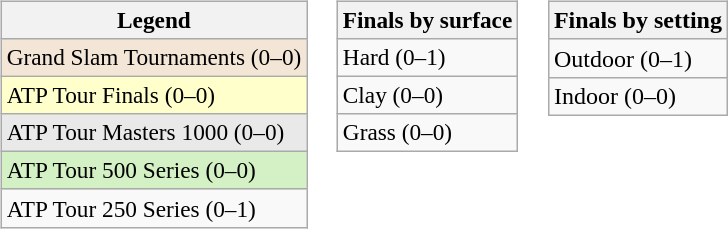<table>
<tr valign=top>
<td><br><table class="sortable wikitable" style=font-size:97%>
<tr>
<th>Legend</th>
</tr>
<tr style="background:#f3e6d7;">
<td>Grand Slam Tournaments (0–0)</td>
</tr>
<tr style="background:#ffc;">
<td>ATP Tour Finals (0–0)</td>
</tr>
<tr style="background:#e9e9e9;">
<td>ATP Tour Masters 1000 (0–0)</td>
</tr>
<tr style="background:#d4f1c5;">
<td>ATP Tour 500 Series (0–0)</td>
</tr>
<tr>
<td>ATP Tour 250 Series (0–1)</td>
</tr>
</table>
</td>
<td><br><table class="sortable wikitable" style=font-size:97%>
<tr>
<th>Finals by surface</th>
</tr>
<tr>
<td>Hard (0–1)</td>
</tr>
<tr>
<td>Clay (0–0)</td>
</tr>
<tr>
<td>Grass (0–0)</td>
</tr>
</table>
</td>
<td><br><table class="wikitable">
<tr>
<th>Finals by setting</th>
</tr>
<tr>
<td>Outdoor (0–1)</td>
</tr>
<tr>
<td>Indoor (0–0)</td>
</tr>
</table>
</td>
</tr>
</table>
